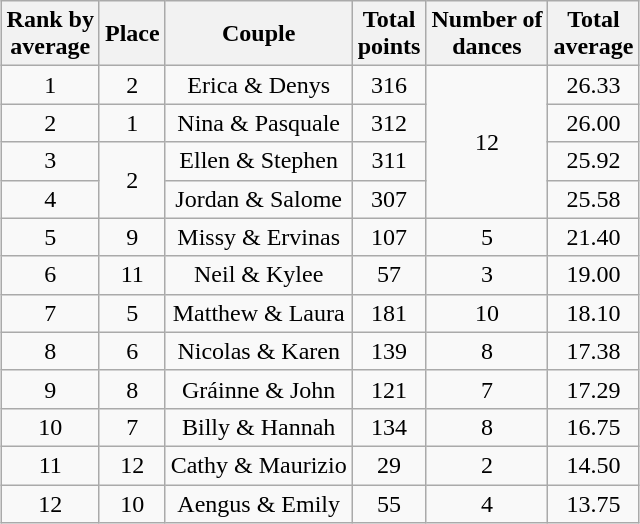<table class="wikitable sortable" style="margin:auto; text-align:center; white-space:nowrap; width:30%;">
<tr>
<th>Rank by<br>average</th>
<th>Place</th>
<th>Couple</th>
<th>Total<br>points</th>
<th>Number of<br>dances</th>
<th>Total<br>average</th>
</tr>
<tr>
<td>1</td>
<td>2</td>
<td>Erica & Denys</td>
<td>316</td>
<td rowspan="4">12</td>
<td>26.33</td>
</tr>
<tr>
<td>2</td>
<td>1</td>
<td>Nina & Pasquale</td>
<td>312</td>
<td>26.00</td>
</tr>
<tr>
<td>3</td>
<td rowspan="2">2</td>
<td>Ellen & Stephen</td>
<td>311</td>
<td>25.92</td>
</tr>
<tr>
<td>4</td>
<td>Jordan & Salome</td>
<td>307</td>
<td>25.58</td>
</tr>
<tr>
<td>5</td>
<td>9</td>
<td>Missy & Ervinas</td>
<td>107</td>
<td>5</td>
<td>21.40</td>
</tr>
<tr>
<td>6</td>
<td>11</td>
<td>Neil & Kylee</td>
<td>57</td>
<td>3</td>
<td>19.00</td>
</tr>
<tr>
<td>7</td>
<td>5</td>
<td>Matthew & Laura</td>
<td>181</td>
<td>10</td>
<td>18.10</td>
</tr>
<tr>
<td>8</td>
<td>6</td>
<td>Nicolas & Karen</td>
<td>139</td>
<td>8</td>
<td>17.38</td>
</tr>
<tr>
<td>9</td>
<td>8</td>
<td>Gráinne & John</td>
<td>121</td>
<td>7</td>
<td>17.29</td>
</tr>
<tr>
<td>10</td>
<td>7</td>
<td>Billy & Hannah</td>
<td>134</td>
<td>8</td>
<td>16.75</td>
</tr>
<tr>
<td>11</td>
<td>12</td>
<td>Cathy & Maurizio</td>
<td>29</td>
<td>2</td>
<td>14.50</td>
</tr>
<tr>
<td>12</td>
<td>10</td>
<td>Aengus & Emily</td>
<td>55</td>
<td>4</td>
<td>13.75</td>
</tr>
</table>
